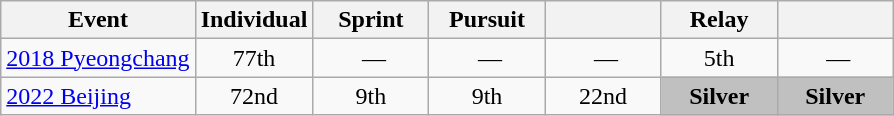<table class="wikitable" style="text-align: center;">
<tr>
<th>Event</th>
<th style="width:70px;">Individual</th>
<th style="width:70px;">Sprint</th>
<th style="width:70px;">Pursuit</th>
<th style="width:70px;"></th>
<th style="width:70px;">Relay</th>
<th style="width:70px;"></th>
</tr>
<tr>
<td align=left> <a href='#'>2018 Pyeongchang</a></td>
<td>77th</td>
<td> —</td>
<td> —</td>
<td> —</td>
<td>5th</td>
<td> —</td>
</tr>
<tr>
<td align=left> <a href='#'>2022 Beijing</a></td>
<td>72nd</td>
<td>9th</td>
<td>9th</td>
<td>22nd</td>
<td style="background:silver;"><strong>Silver</strong></td>
<td style="background:silver;"><strong>Silver</strong></td>
</tr>
</table>
